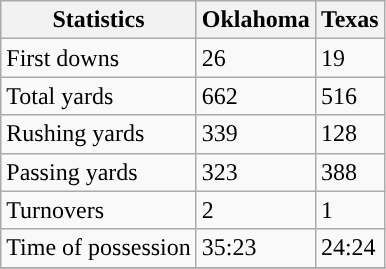<table class="wikitable" style="float: left;">
<tr>
<th>Statistics</th>
<th>Oklahoma</th>
<th>Texas</th>
</tr>
<tr>
<td>First downs</td>
<td>26</td>
<td>19</td>
</tr>
<tr>
<td>Total yards</td>
<td>662</td>
<td>516</td>
</tr>
<tr>
<td>Rushing yards</td>
<td>339</td>
<td>128</td>
</tr>
<tr>
<td>Passing yards</td>
<td>323</td>
<td>388</td>
</tr>
<tr>
<td>Turnovers</td>
<td>2</td>
<td>1</td>
</tr>
<tr>
<td>Time of possession</td>
<td>35:23</td>
<td>24:24</td>
</tr>
<tr>
</tr>
</table>
